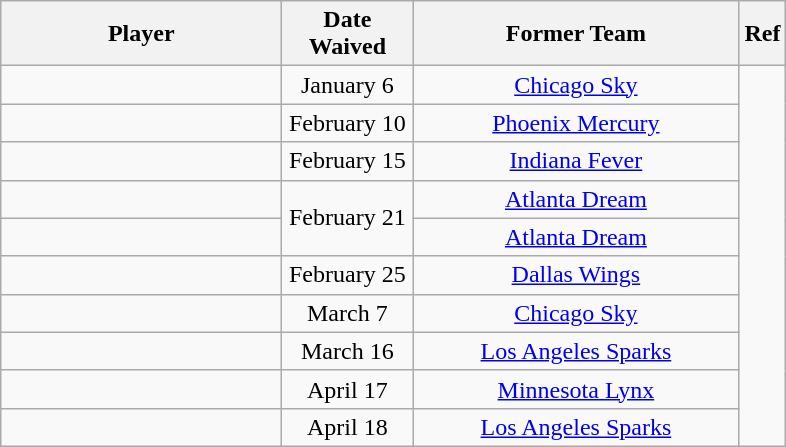<table class="wikitable sortable" style="text-align:center">
<tr>
<th style="width:180px">Player</th>
<th style="width:80px">Date Waived</th>
<th style="width:210px">Former Team</th>
<th class="unsortable">Ref</th>
</tr>
<tr>
<td align=left> </td>
<td align=center>January 6</td>
<td align=center><a href='#'>Chicago Sky</a></td>
<td rowspan="10" align=center></td>
</tr>
<tr>
<td align=left> </td>
<td align=center>February 10</td>
<td align=center><a href='#'>Phoenix Mercury</a></td>
</tr>
<tr>
<td align=left> </td>
<td align=center>February 15</td>
<td align=center><a href='#'>Indiana Fever</a></td>
</tr>
<tr>
<td align=left> </td>
<td rowspan="2" align=center>February 21</td>
<td align=center><a href='#'>Atlanta Dream</a></td>
</tr>
<tr>
<td align=left> </td>
<td align=center><a href='#'>Atlanta Dream</a></td>
</tr>
<tr>
<td align=left> </td>
<td align=center>February 25</td>
<td align=center><a href='#'>Dallas Wings</a></td>
</tr>
<tr>
<td align=left> </td>
<td align=center>March 7</td>
<td align=center><a href='#'>Chicago Sky</a></td>
</tr>
<tr>
<td align=left> </td>
<td align=center>March 16</td>
<td align=center><a href='#'>Los Angeles Sparks</a></td>
</tr>
<tr>
<td align=left> </td>
<td align=center>April 17</td>
<td align=center><a href='#'>Minnesota Lynx</a></td>
</tr>
<tr>
<td align=left> </td>
<td align=center>April 18</td>
<td align=center><a href='#'>Los Angeles Sparks</a></td>
</tr>
</table>
